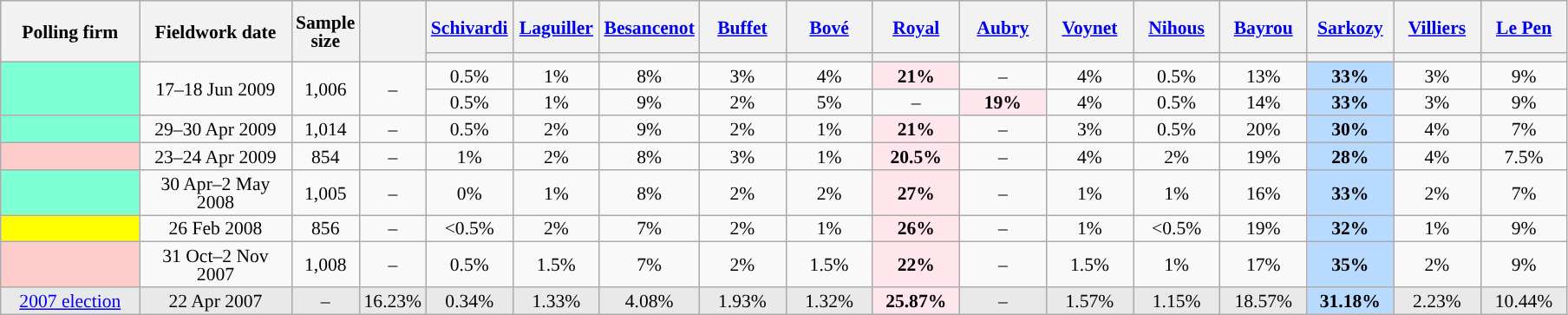<table class="wikitable sortable" style="text-align:center;font-size:90%;line-height:14px;">
<tr style="height:40px;">
<th style="width:100px;" rowspan="2">Polling firm</th>
<th style="width:110px;" rowspan="2">Fieldwork date</th>
<th style="width:35px;" rowspan="2">Sample<br>size</th>
<th style="width:30px;" rowspan="2"></th>
<th class="unsortable" style="width:60px;"><a href='#'>Schivardi</a><br></th>
<th class="unsortable" style="width:60px;"><a href='#'>Laguiller</a><br></th>
<th class="unsortable" style="width:60px;"><a href='#'>Besancenot</a><br></th>
<th class="unsortable" style="width:60px;"><a href='#'>Buffet</a><br></th>
<th class="unsortable" style="width:60px;"><a href='#'>Bové</a><br></th>
<th class="unsortable" style="width:60px;"><a href='#'>Royal</a><br></th>
<th class="unsortable" style="width:60px;"><a href='#'>Aubry</a><br></th>
<th class="unsortable" style="width:60px;"><a href='#'>Voynet</a><br></th>
<th class="unsortable" style="width:60px;"><a href='#'>Nihous</a><br></th>
<th class="unsortable" style="width:60px;"><a href='#'>Bayrou</a><br></th>
<th class="unsortable" style="width:60px;"><a href='#'>Sarkozy</a><br></th>
<th class="unsortable" style="width:60px;"><a href='#'>Villiers</a><br></th>
<th class="unsortable" style="width:60px;"><a href='#'>Le Pen</a><br></th>
</tr>
<tr>
<th style="background:"></th>
<th style="background:"></th>
<th style="background:"></th>
<th style="background:"></th>
<th style="background:"></th>
<th style="background:"></th>
<th style="background:"></th>
<th style="background:"></th>
<th style="background:"></th>
<th style="background:"></th>
<th style="background:"></th>
<th style="background:"></th>
<th style="background:"></th>
</tr>
<tr>
<td rowspan="2" style="background:aquamarine;"></td>
<td rowspan="2" data-sort-value="2009-06-18">17–18 Jun 2009</td>
<td rowspan="2">1,006</td>
<td rowspan="2">–</td>
<td>0.5%</td>
<td>1%</td>
<td>8%</td>
<td>3%</td>
<td>4%</td>
<td style="background:#FFE6EC;"><strong>21%</strong></td>
<td>–</td>
<td>4%</td>
<td>0.5%</td>
<td>13%</td>
<td style="background:#B9DAFF;"><strong>33%</strong></td>
<td>3%</td>
<td>9%</td>
</tr>
<tr>
<td>0.5%</td>
<td>1%</td>
<td>9%</td>
<td>2%</td>
<td>5%</td>
<td>–</td>
<td style="background:#FFE6EC;"><strong>19%</strong></td>
<td>4%</td>
<td>0.5%</td>
<td>14%</td>
<td style="background:#B9DAFF;"><strong>33%</strong></td>
<td>3%</td>
<td>9%</td>
</tr>
<tr>
<td style="background:aquamarine;"></td>
<td data-sort-value="2009-04-30">29–30 Apr 2009</td>
<td>1,014</td>
<td>–</td>
<td>0.5%</td>
<td>2%</td>
<td>9%</td>
<td>2%</td>
<td>1%</td>
<td style="background:#FFE6EC;"><strong>21%</strong></td>
<td>–</td>
<td>3%</td>
<td>0.5%</td>
<td>20%</td>
<td style="background:#B9DAFF;"><strong>30%</strong></td>
<td>4%</td>
<td>7%</td>
</tr>
<tr>
<td style="background:#FFCCCC;"></td>
<td data-sort-value="2009-04-24">23–24 Apr 2009</td>
<td>854</td>
<td>–</td>
<td>1%</td>
<td>2%</td>
<td>8%</td>
<td>3%</td>
<td>1%</td>
<td style="background:#FFE6EC;"><strong>20.5%</strong></td>
<td>–</td>
<td>4%</td>
<td>2%</td>
<td>19%</td>
<td style="background:#B9DAFF;"><strong>28%</strong></td>
<td>4%</td>
<td>7.5%</td>
</tr>
<tr>
<td style="background:aquamarine;"></td>
<td data-sort-value="2008-05-02">30 Apr–2 May 2008</td>
<td>1,005</td>
<td>–</td>
<td>0%</td>
<td>1%</td>
<td>8%</td>
<td>2%</td>
<td>2%</td>
<td style="background:#FFE6EC;"><strong>27%</strong></td>
<td>–</td>
<td>1%</td>
<td>1%</td>
<td>16%</td>
<td style="background:#B9DAFF;"><strong>33%</strong></td>
<td>2%</td>
<td>7%</td>
</tr>
<tr>
<td style="background:yellow;"></td>
<td data-sort-value="2008-02-26">26 Feb 2008</td>
<td>856</td>
<td>–</td>
<td data-sort-value="0%"><0.5%</td>
<td>2%</td>
<td>7%</td>
<td>2%</td>
<td>1%</td>
<td style="background:#FFE6EC;"><strong>26%</strong></td>
<td>–</td>
<td>1%</td>
<td data-sort-value="0%"><0.5%</td>
<td>19%</td>
<td style="background:#B9DAFF;"><strong>32%</strong></td>
<td>1%</td>
<td>9%</td>
</tr>
<tr>
<td style="background:#FFCCCC;"></td>
<td data-sort-value="2007-11-02">31 Oct–2 Nov 2007</td>
<td>1,008</td>
<td>–</td>
<td>0.5%</td>
<td>1.5%</td>
<td>7%</td>
<td>2%</td>
<td>1.5%</td>
<td style="background:#FFE6EC;"><strong>22%</strong></td>
<td>–</td>
<td>1.5%</td>
<td>1%</td>
<td>17%</td>
<td style="background:#B9DAFF;"><strong>35%</strong></td>
<td>2%</td>
<td>9%</td>
</tr>
<tr style="background:#E9E9E9;">
<td><a href='#'>2007 election</a></td>
<td data-sort-value="2007-04-22">22 Apr 2007</td>
<td>–</td>
<td>16.23%</td>
<td>0.34%</td>
<td>1.33%</td>
<td>4.08%</td>
<td>1.93%</td>
<td>1.32%</td>
<td style="background:#FFE6EC;"><strong>25.87%</strong></td>
<td>–</td>
<td>1.57%</td>
<td>1.15%</td>
<td>18.57%</td>
<td style="background:#B9DAFF;"><strong>31.18%</strong></td>
<td>2.23%</td>
<td>10.44%</td>
</tr>
</table>
